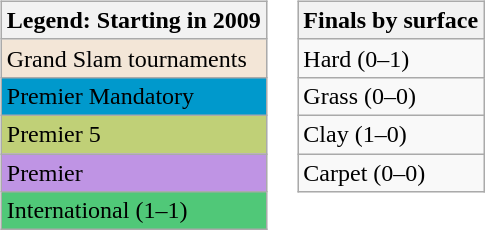<table>
<tr valign=top>
<td><br><table class="wikitable sortable mw-collapsible mw-collapsed">
<tr>
<th>Legend: Starting in 2009</th>
</tr>
<tr>
<td style="background:#f3e6d7;">Grand Slam tournaments</td>
</tr>
<tr>
<td style="background:#09c;">Premier Mandatory</td>
</tr>
<tr>
<td style="background:#c0d077;">Premier 5</td>
</tr>
<tr>
<td style="background:#bf94e4;">Premier</td>
</tr>
<tr>
<td style="background:#50c878;">International (1–1)</td>
</tr>
</table>
</td>
<td><br><table class="wikitable sortable mw-collapsible mw-collapsed">
<tr>
<th>Finals by surface</th>
</tr>
<tr>
<td>Hard (0–1)</td>
</tr>
<tr>
<td>Grass (0–0)</td>
</tr>
<tr>
<td>Clay (1–0)</td>
</tr>
<tr>
<td>Carpet (0–0)</td>
</tr>
</table>
</td>
</tr>
</table>
